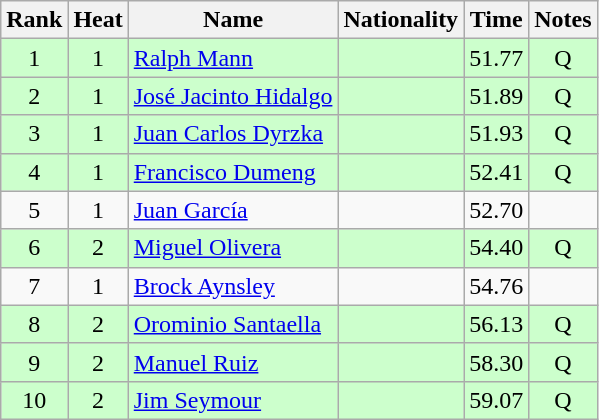<table class="wikitable sortable" style="text-align:center">
<tr>
<th>Rank</th>
<th>Heat</th>
<th>Name</th>
<th>Nationality</th>
<th>Time</th>
<th>Notes</th>
</tr>
<tr bgcolor=ccffcc>
<td>1</td>
<td>1</td>
<td align=left><a href='#'>Ralph Mann</a></td>
<td align=left></td>
<td>51.77</td>
<td>Q</td>
</tr>
<tr bgcolor=ccffcc>
<td>2</td>
<td>1</td>
<td align=left><a href='#'>José Jacinto Hidalgo</a></td>
<td align=left></td>
<td>51.89</td>
<td>Q</td>
</tr>
<tr bgcolor=ccffcc>
<td>3</td>
<td>1</td>
<td align=left><a href='#'>Juan Carlos Dyrzka</a></td>
<td align=left></td>
<td>51.93</td>
<td>Q</td>
</tr>
<tr bgcolor=ccffcc>
<td>4</td>
<td>1</td>
<td align=left><a href='#'>Francisco Dumeng</a></td>
<td align=left></td>
<td>52.41</td>
<td>Q</td>
</tr>
<tr>
<td>5</td>
<td>1</td>
<td align=left><a href='#'>Juan García</a></td>
<td align=left></td>
<td>52.70</td>
<td></td>
</tr>
<tr bgcolor=ccffcc>
<td>6</td>
<td>2</td>
<td align=left><a href='#'>Miguel Olivera</a></td>
<td align=left></td>
<td>54.40</td>
<td>Q</td>
</tr>
<tr>
<td>7</td>
<td>1</td>
<td align=left><a href='#'>Brock Aynsley</a></td>
<td align=left></td>
<td>54.76</td>
<td></td>
</tr>
<tr bgcolor=ccffcc>
<td>8</td>
<td>2</td>
<td align=left><a href='#'>Orominio Santaella</a></td>
<td align=left></td>
<td>56.13</td>
<td>Q</td>
</tr>
<tr bgcolor=ccffcc>
<td>9</td>
<td>2</td>
<td align=left><a href='#'>Manuel Ruiz</a></td>
<td align=left></td>
<td>58.30</td>
<td>Q</td>
</tr>
<tr bgcolor=ccffcc>
<td>10</td>
<td>2</td>
<td align=left><a href='#'>Jim Seymour</a></td>
<td align=left></td>
<td>59.07</td>
<td>Q</td>
</tr>
</table>
